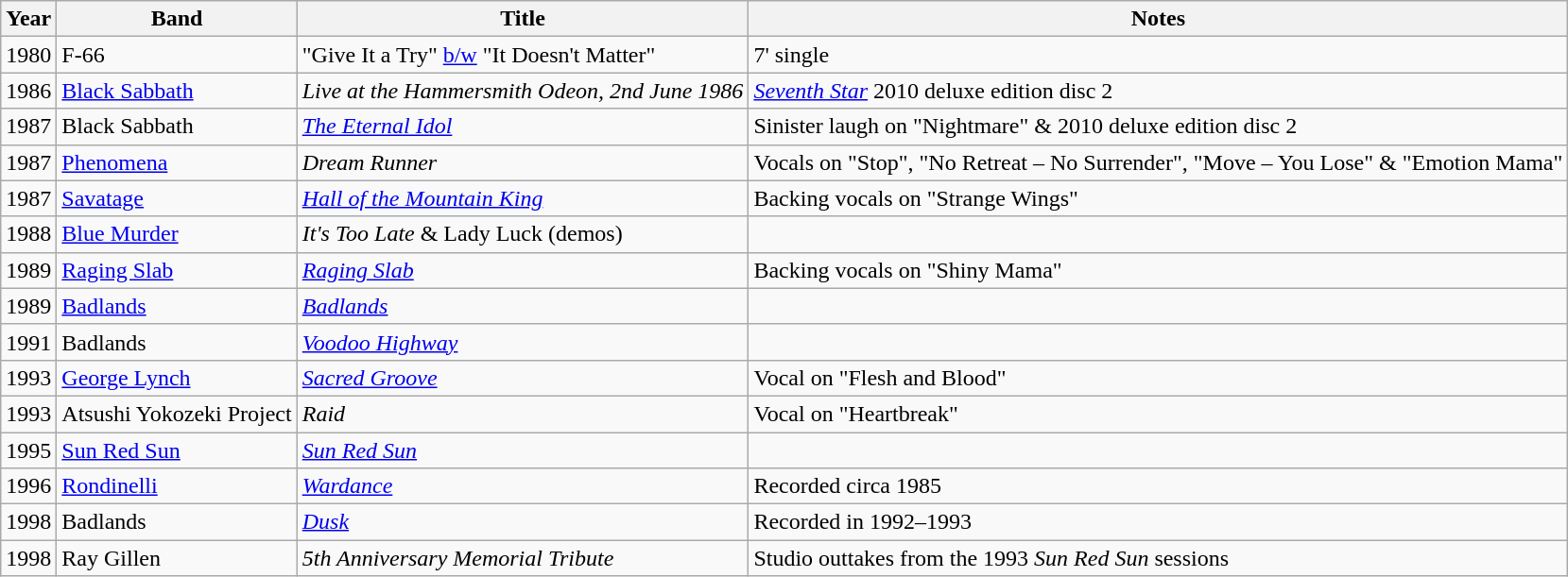<table class="wikitable">
<tr>
<th>Year</th>
<th>Band</th>
<th>Title</th>
<th>Notes</th>
</tr>
<tr>
<td>1980</td>
<td>F-66</td>
<td>"Give It a Try" <a href='#'>b/w</a> "It Doesn't Matter"</td>
<td>7' single</td>
</tr>
<tr>
<td>1986</td>
<td><a href='#'>Black Sabbath</a></td>
<td><em>Live at the Hammersmith Odeon, 2nd June 1986</em></td>
<td><em><a href='#'>Seventh Star</a></em> 2010 deluxe edition disc 2</td>
</tr>
<tr>
<td>1987</td>
<td>Black Sabbath</td>
<td><em><a href='#'>The Eternal Idol</a></em></td>
<td>Sinister laugh on "Nightmare" & 2010 deluxe edition disc 2</td>
</tr>
<tr>
<td>1987</td>
<td><a href='#'>Phenomena</a></td>
<td><em>Dream Runner</em></td>
<td>Vocals on "Stop", "No Retreat – No Surrender", "Move – You Lose" & "Emotion Mama"</td>
</tr>
<tr>
<td>1987</td>
<td><a href='#'>Savatage</a></td>
<td><a href='#'><em>Hall of the Mountain King</em></a></td>
<td>Backing vocals on "Strange Wings"</td>
</tr>
<tr>
<td>1988</td>
<td><a href='#'>Blue Murder</a></td>
<td><em>It's Too Late</em> & Lady Luck (demos)</td>
<td></td>
</tr>
<tr>
<td>1989</td>
<td><a href='#'>Raging Slab</a></td>
<td><a href='#'><em>Raging Slab</em></a></td>
<td>Backing vocals on "Shiny Mama"</td>
</tr>
<tr>
<td>1989</td>
<td><a href='#'>Badlands</a></td>
<td><em><a href='#'>Badlands</a></em></td>
<td></td>
</tr>
<tr>
<td>1991</td>
<td>Badlands</td>
<td><em><a href='#'>Voodoo Highway</a></em></td>
<td></td>
</tr>
<tr>
<td>1993</td>
<td><a href='#'>George Lynch</a></td>
<td><em><a href='#'>Sacred Groove</a></em></td>
<td>Vocal on "Flesh and Blood"</td>
</tr>
<tr>
<td>1993</td>
<td>Atsushi Yokozeki Project</td>
<td><em>Raid</em></td>
<td>Vocal on "Heartbreak"</td>
</tr>
<tr>
<td>1995</td>
<td><a href='#'>Sun Red Sun</a></td>
<td><em><a href='#'>Sun Red Sun</a></em></td>
<td></td>
</tr>
<tr>
<td>1996</td>
<td><a href='#'>Rondinelli</a></td>
<td><em><a href='#'>Wardance</a></em></td>
<td>Recorded circa 1985</td>
</tr>
<tr>
<td>1998</td>
<td>Badlands</td>
<td><em><a href='#'>Dusk</a></em></td>
<td>Recorded in 1992–1993</td>
</tr>
<tr>
<td>1998</td>
<td>Ray Gillen</td>
<td><em>5th Anniversary Memorial Tribute</em></td>
<td>Studio outtakes from the 1993 <em>Sun Red Sun</em> sessions</td>
</tr>
</table>
